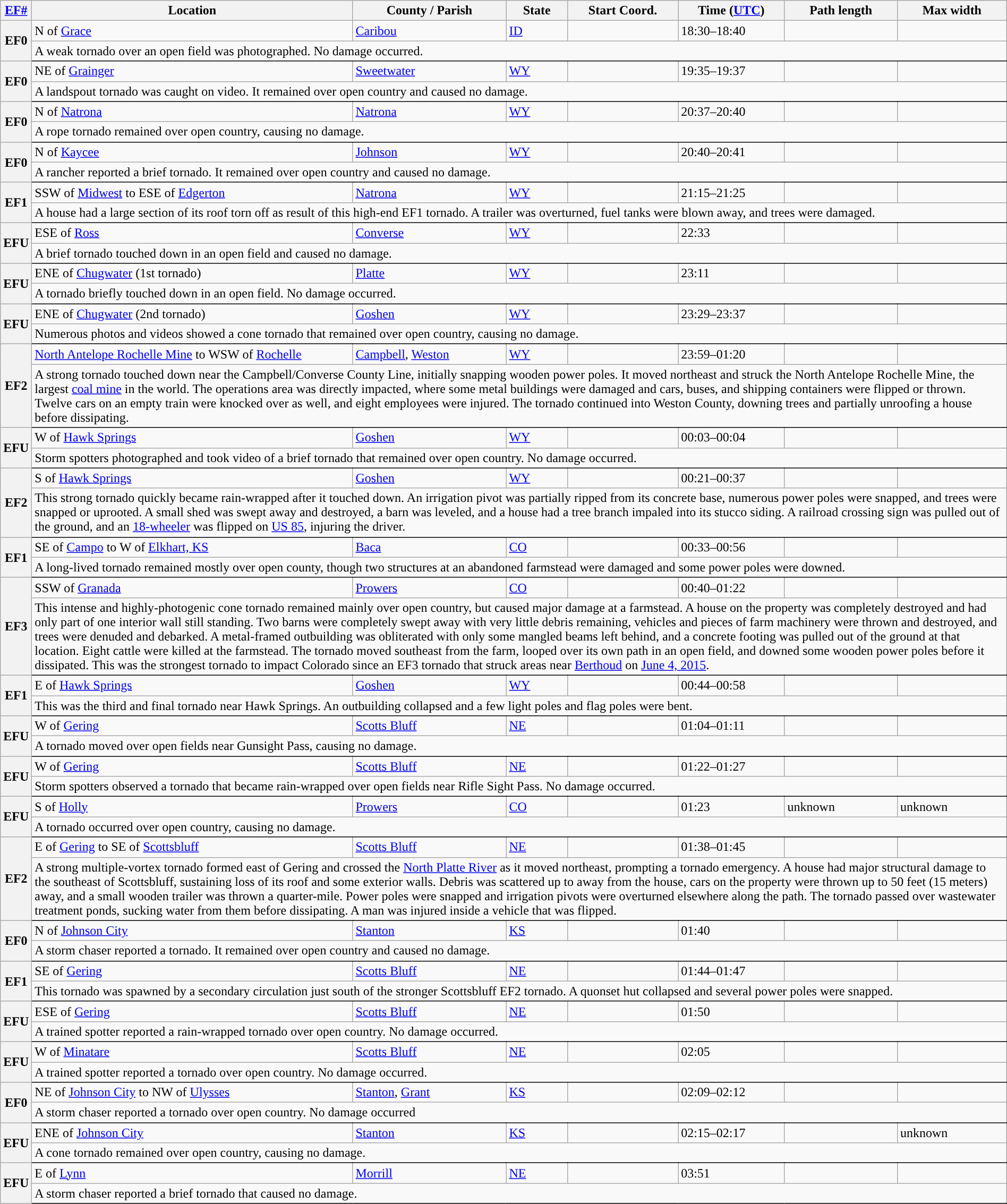<table class="wikitable sortable" style="width:100%;">
<tr>
<th scope="col" width="2%" align="center"><a href='#'>EF#</a></th>
<th scope="col" align="center" class="unsortable">Location</th>
<th scope="col" align="center" class="unsortable">County / Parish</th>
<th scope="col" align="center">State</th>
<th scope="col" align="center">Start Coord.</th>
<th scope="col" align="center">Time (<a href='#'>UTC</a>)</th>
<th scope="col" align="center">Path length</th>
<th scope="col" align="center">Max width</th>
</tr>
<tr>
<th scope="row" rowspan="2" style="background-color:#">EF0</th>
<td>N of <a href='#'>Grace</a></td>
<td><a href='#'>Caribou</a></td>
<td><a href='#'>ID</a></td>
<td></td>
<td>18:30–18:40</td>
<td></td>
<td></td>
</tr>
<tr class="expand-child">
<td colspan="7" style=" border-bottom: 1px solid black;">A weak tornado over an open field was photographed. No damage occurred.</td>
</tr>
<tr>
<th scope="row" rowspan="2" style="background-color:#">EF0</th>
<td>NE of <a href='#'>Grainger</a></td>
<td><a href='#'>Sweetwater</a></td>
<td><a href='#'>WY</a></td>
<td></td>
<td>19:35–19:37</td>
<td></td>
<td></td>
</tr>
<tr class="expand-child">
<td colspan="7" style=" border-bottom: 1px solid black;">A landspout tornado was caught on video. It remained over open country and caused no damage.</td>
</tr>
<tr>
<th scope="row" rowspan="2" style="background-color:#">EF0</th>
<td>N of <a href='#'>Natrona</a></td>
<td><a href='#'>Natrona</a></td>
<td><a href='#'>WY</a></td>
<td></td>
<td>20:37–20:40</td>
<td></td>
<td></td>
</tr>
<tr class="expand-child">
<td colspan="7" style=" border-bottom: 1px solid black;">A rope tornado remained over open country, causing no damage.</td>
</tr>
<tr>
<th scope="row" rowspan="2" style="background-color:#">EF0</th>
<td>N of <a href='#'>Kaycee</a></td>
<td><a href='#'>Johnson</a></td>
<td><a href='#'>WY</a></td>
<td></td>
<td>20:40–20:41</td>
<td></td>
<td></td>
</tr>
<tr class="expand-child">
<td colspan="7" style=" border-bottom: 1px solid black;">A rancher reported a brief tornado. It remained over open country and caused no damage.</td>
</tr>
<tr>
<th scope="row" rowspan="2" style="background-color:#">EF1</th>
<td>SSW of <a href='#'>Midwest</a> to ESE of <a href='#'>Edgerton</a></td>
<td><a href='#'>Natrona</a></td>
<td><a href='#'>WY</a></td>
<td></td>
<td>21:15–21:25</td>
<td></td>
<td></td>
</tr>
<tr class="expand-child">
<td colspan="7" style=" border-bottom: 1px solid black;">A house had a large section of its roof torn off as result of this high-end EF1 tornado. A trailer was overturned, fuel tanks were blown away, and trees were damaged.</td>
</tr>
<tr>
<th scope="row" rowspan="2" style="background-color:#">EFU</th>
<td>ESE of <a href='#'>Ross</a></td>
<td><a href='#'>Converse</a></td>
<td><a href='#'>WY</a></td>
<td></td>
<td>22:33</td>
<td></td>
<td></td>
</tr>
<tr class="expand-child">
<td colspan="7" style=" border-bottom: 1px solid black;">A brief tornado touched down in an open field and caused no damage.</td>
</tr>
<tr>
<th scope="row" rowspan="2" style="background-color:#">EFU</th>
<td>ENE of <a href='#'>Chugwater</a> (1st tornado)</td>
<td><a href='#'>Platte</a></td>
<td><a href='#'>WY</a></td>
<td></td>
<td>23:11</td>
<td></td>
<td></td>
</tr>
<tr class="expand-child">
<td colspan="7" style=" border-bottom: 1px solid black;">A tornado briefly touched down in an open field. No damage occurred.</td>
</tr>
<tr>
<th scope="row" rowspan="2" style="background-color:#">EFU</th>
<td>ENE of <a href='#'>Chugwater</a> (2nd tornado)</td>
<td><a href='#'>Goshen</a></td>
<td><a href='#'>WY</a></td>
<td></td>
<td>23:29–23:37</td>
<td></td>
<td></td>
</tr>
<tr class="expand-child">
<td colspan="7" style=" border-bottom: 1px solid black;">Numerous photos and videos showed a cone tornado that remained over open country, causing no damage.</td>
</tr>
<tr>
<th scope="row" rowspan="2" style="background-color:#">EF2</th>
<td><a href='#'>North Antelope Rochelle Mine</a> to WSW of <a href='#'>Rochelle</a></td>
<td><a href='#'>Campbell</a>, <a href='#'>Weston</a></td>
<td><a href='#'>WY</a></td>
<td></td>
<td>23:59–01:20</td>
<td></td>
<td></td>
</tr>
<tr class="expand-child">
<td colspan="7" style=" border-bottom: 1px solid black;">A strong tornado touched down near the Campbell/Converse County Line, initially snapping wooden power poles. It moved northeast and struck the North Antelope Rochelle Mine, the largest <a href='#'>coal mine</a> in the world. The operations area was directly impacted, where some metal buildings were damaged and cars, buses, and shipping containers were flipped or thrown. Twelve cars on an empty train were knocked over as well, and eight employees were injured. The tornado continued into Weston County, downing trees and partially unroofing a house before dissipating.</td>
</tr>
<tr>
<th scope="row" rowspan="2" style="background-color:#">EFU</th>
<td>W of <a href='#'>Hawk Springs</a></td>
<td><a href='#'>Goshen</a></td>
<td><a href='#'>WY</a></td>
<td></td>
<td>00:03–00:04</td>
<td></td>
<td></td>
</tr>
<tr class="expand-child">
<td colspan="7" style=" border-bottom: 1px solid black;">Storm spotters photographed and took video of a brief tornado that remained over open country. No damage occurred.</td>
</tr>
<tr>
<th scope="row" rowspan="2" style="background-color:#">EF2</th>
<td>S of <a href='#'>Hawk Springs</a></td>
<td><a href='#'>Goshen</a></td>
<td><a href='#'>WY</a></td>
<td></td>
<td>00:21–00:37</td>
<td></td>
<td></td>
</tr>
<tr class="expand-child">
<td colspan="7" style=" border-bottom: 1px solid black;">This strong tornado quickly became rain-wrapped after it touched down. An irrigation pivot was partially ripped from its concrete base, numerous power poles were snapped, and trees were snapped or uprooted. A small shed was swept away and destroyed, a barn was leveled, and a house had a tree branch impaled into its stucco siding. A railroad crossing sign was pulled out of the ground, and an <a href='#'>18-wheeler</a> was flipped on <a href='#'>US 85</a>, injuring the driver.</td>
</tr>
<tr>
<th scope="row" rowspan="2" style="background-color:#">EF1</th>
<td>SE of <a href='#'>Campo</a> to W of <a href='#'>Elkhart, KS</a></td>
<td><a href='#'>Baca</a></td>
<td><a href='#'>CO</a></td>
<td></td>
<td>00:33–00:56</td>
<td></td>
<td></td>
</tr>
<tr class="expand-child">
<td colspan="7" style=" border-bottom: 1px solid black;">A long-lived tornado remained mostly over open county, though two structures at an abandoned farmstead were damaged and some power poles were downed.</td>
</tr>
<tr>
<th scope="row" rowspan="2" style="background-color:#">EF3</th>
<td>SSW of <a href='#'>Granada</a></td>
<td><a href='#'>Prowers</a></td>
<td><a href='#'>CO</a></td>
<td></td>
<td>00:40–01:22</td>
<td></td>
<td></td>
</tr>
<tr class="expand-child">
<td colspan="7" style=" border-bottom: 1px solid black;">This intense and highly-photogenic cone tornado remained mainly over open country, but caused major damage at a farmstead. A house on the property was completely destroyed and had only part of one interior wall still standing. Two barns were completely swept away with very little debris remaining, vehicles and pieces of farm machinery were thrown and destroyed, and trees were denuded and debarked. A metal-framed outbuilding was obliterated with only some mangled beams left behind, and a concrete footing was pulled out of the ground at that location. Eight cattle were killed at the farmstead. The tornado moved southeast from the farm, looped over its own path in an open field, and downed some wooden power poles before it dissipated. This was the strongest tornado to impact Colorado since an EF3 tornado that struck areas near <a href='#'>Berthoud</a> on <a href='#'>June 4, 2015</a>.</td>
</tr>
<tr>
<th scope="row" rowspan="2" style="background-color:#">EF1</th>
<td>E of <a href='#'>Hawk Springs</a></td>
<td><a href='#'>Goshen</a></td>
<td><a href='#'>WY</a></td>
<td></td>
<td>00:44–00:58</td>
<td></td>
<td></td>
</tr>
<tr class="expand-child">
<td colspan="7" style=" border-bottom: 1px solid black;">This was the third and final tornado near Hawk Springs. An outbuilding collapsed and a few light poles and flag poles were bent.</td>
</tr>
<tr>
<th scope="row" rowspan="2" style="background-color:#">EFU</th>
<td>W of <a href='#'>Gering</a></td>
<td><a href='#'>Scotts Bluff</a></td>
<td><a href='#'>NE</a></td>
<td></td>
<td>01:04–01:11</td>
<td></td>
<td></td>
</tr>
<tr class="expand-child">
<td colspan="7" style=" border-bottom: 1px solid black;">A tornado moved over open fields near Gunsight Pass, causing no damage.</td>
</tr>
<tr>
<th scope="row" rowspan="2" style="background-color:#">EFU</th>
<td>W of <a href='#'>Gering</a></td>
<td><a href='#'>Scotts Bluff</a></td>
<td><a href='#'>NE</a></td>
<td></td>
<td>01:22–01:27</td>
<td></td>
<td></td>
</tr>
<tr class="expand-child">
<td colspan="7" style=" border-bottom: 1px solid black;">Storm spotters observed a tornado that became rain-wrapped over open fields near Rifle Sight Pass. No damage occurred.</td>
</tr>
<tr>
<th scope="row" rowspan="2" style="background-color:#">EFU</th>
<td>S of <a href='#'>Holly</a></td>
<td><a href='#'>Prowers</a></td>
<td><a href='#'>CO</a></td>
<td></td>
<td>01:23</td>
<td>unknown</td>
<td>unknown</td>
</tr>
<tr class="expand-child">
<td colspan="7" style=" border-bottom: 1px solid black;">A tornado occurred over open country, causing no damage.</td>
</tr>
<tr>
<th scope="row" rowspan="2" style="background-color:#">EF2</th>
<td>E of <a href='#'>Gering</a> to SE of <a href='#'>Scottsbluff</a></td>
<td><a href='#'>Scotts Bluff</a></td>
<td><a href='#'>NE</a></td>
<td></td>
<td>01:38–01:45</td>
<td></td>
<td></td>
</tr>
<tr class="expand-child">
<td colspan="7" style=" border-bottom: 1px solid black;">A strong multiple-vortex tornado formed east of Gering and crossed the <a href='#'>North Platte River</a> as it moved northeast, prompting a tornado emergency. A house had major structural damage to the southeast of Scottsbluff, sustaining loss of its roof and some exterior walls. Debris was scattered up to  away from the house, cars on the property were thrown up to 50 feet (15 meters) away, and a small wooden trailer was thrown a quarter-mile. Power poles were snapped and irrigation pivots were overturned elsewhere along the path. The tornado passed over wastewater treatment ponds, sucking water from them before dissipating. A man was injured inside a vehicle that was flipped.</td>
</tr>
<tr>
<th scope="row" rowspan="2" style="background-color:#">EF0</th>
<td>N of <a href='#'>Johnson City</a></td>
<td><a href='#'>Stanton</a></td>
<td><a href='#'>KS</a></td>
<td></td>
<td>01:40</td>
<td></td>
<td></td>
</tr>
<tr class="expand-child">
<td colspan="7" style=" border-bottom: 1px solid black;">A storm chaser reported a tornado. It remained over open country and caused no damage.</td>
</tr>
<tr>
<th scope="row" rowspan="2" style="background-color:#">EF1</th>
<td>SE of <a href='#'>Gering</a></td>
<td><a href='#'>Scotts Bluff</a></td>
<td><a href='#'>NE</a></td>
<td></td>
<td>01:44–01:47</td>
<td></td>
<td></td>
</tr>
<tr class="expand-child">
<td colspan="7" style=" border-bottom: 1px solid black;">This tornado was spawned by a secondary circulation just south of the stronger Scottsbluff EF2 tornado. A quonset hut collapsed and several power poles were snapped.</td>
</tr>
<tr>
<th scope="row" rowspan="2" style="background-color:#">EFU</th>
<td>ESE of <a href='#'>Gering</a></td>
<td><a href='#'>Scotts Bluff</a></td>
<td><a href='#'>NE</a></td>
<td></td>
<td>01:50</td>
<td></td>
<td></td>
</tr>
<tr class="expand-child">
<td colspan="7" style=" border-bottom: 1px solid black;">A trained spotter reported a rain-wrapped tornado over open country. No damage occurred.</td>
</tr>
<tr>
<th scope="row" rowspan="2" style="background-color:#">EFU</th>
<td>W of <a href='#'>Minatare</a></td>
<td><a href='#'>Scotts Bluff</a></td>
<td><a href='#'>NE</a></td>
<td></td>
<td>02:05</td>
<td></td>
<td></td>
</tr>
<tr class="expand-child">
<td colspan="7" style=" border-bottom: 1px solid black;">A trained spotter reported a tornado over open country. No damage occurred.</td>
</tr>
<tr>
<th scope="row" rowspan="2" style="background-color:#">EF0</th>
<td>NE of <a href='#'>Johnson City</a> to NW of <a href='#'>Ulysses</a></td>
<td><a href='#'>Stanton</a>, <a href='#'>Grant</a></td>
<td><a href='#'>KS</a></td>
<td></td>
<td>02:09–02:12</td>
<td></td>
<td></td>
</tr>
<tr class="expand-child">
<td colspan="7" style=" border-bottom: 1px solid black;">A storm chaser reported a tornado over open country. No damage occurred</td>
</tr>
<tr>
<th scope="row" rowspan="2" style="background-color:#">EFU</th>
<td>ENE of <a href='#'>Johnson City</a></td>
<td><a href='#'>Stanton</a></td>
<td><a href='#'>KS</a></td>
<td></td>
<td>02:15–02:17</td>
<td></td>
<td>unknown</td>
</tr>
<tr class="expand-child">
<td colspan="7" style=" border-bottom: 1px solid black;">A cone tornado remained over open country, causing no damage.</td>
</tr>
<tr>
<th scope="row" rowspan="2" style="background-color:#">EFU</th>
<td>E of <a href='#'>Lynn</a></td>
<td><a href='#'>Morrill</a></td>
<td><a href='#'>NE</a></td>
<td></td>
<td>03:51</td>
<td></td>
<td></td>
</tr>
<tr class="expand-child">
<td colspan="7" style=" border-bottom: 1px solid black;">A storm chaser reported a brief tornado that caused no damage.</td>
</tr>
</table>
